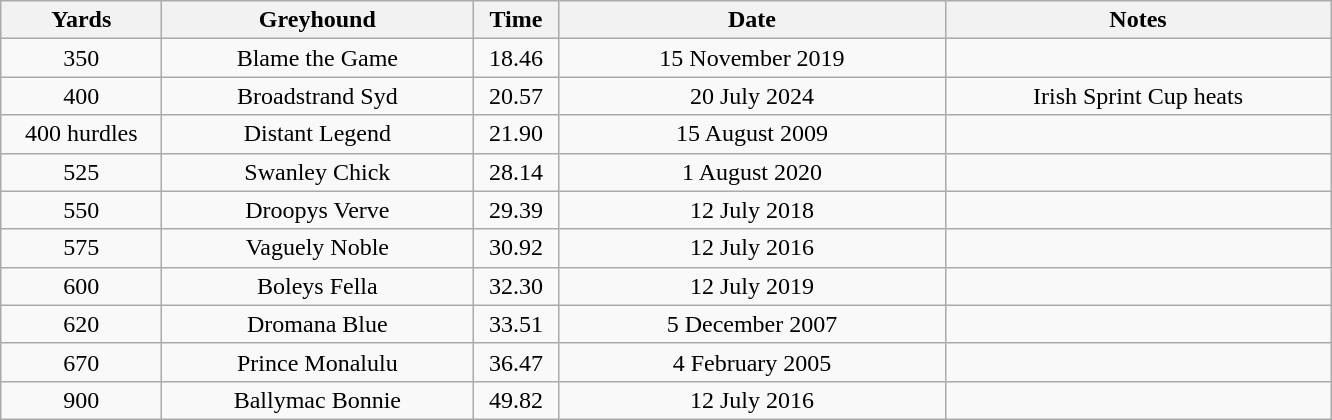<table class="wikitable" style="font-size: 100%">
<tr>
<th width=100>Yards</th>
<th width=200>Greyhound</th>
<th width=50>Time</th>
<th width=250>Date</th>
<th width=250>Notes</th>
</tr>
<tr align=center>
<td>350</td>
<td>Blame the Game</td>
<td>18.46</td>
<td>15 November 2019</td>
<td></td>
</tr>
<tr align=center>
<td>400</td>
<td>Broadstrand Syd</td>
<td>20.57</td>
<td>20 July 2024</td>
<td>Irish Sprint Cup heats</td>
</tr>
<tr align=center>
<td>400 hurdles</td>
<td>Distant Legend</td>
<td>21.90</td>
<td>15 August 2009</td>
<td></td>
</tr>
<tr align=center>
<td>525</td>
<td>Swanley Chick</td>
<td>28.14</td>
<td>1 August 2020</td>
<td></td>
</tr>
<tr align=center>
<td>550</td>
<td>Droopys Verve</td>
<td>29.39</td>
<td>12 July 2018</td>
<td></td>
</tr>
<tr align=center>
<td>575</td>
<td>Vaguely Noble</td>
<td>30.92</td>
<td>12 July 2016</td>
<td></td>
</tr>
<tr align=center>
<td>600</td>
<td>Boleys Fella</td>
<td>32.30</td>
<td>12 July 2019</td>
<td></td>
</tr>
<tr align=center>
<td>620</td>
<td>Dromana Blue</td>
<td>33.51</td>
<td>5 December 2007</td>
<td></td>
</tr>
<tr align=center>
<td>670</td>
<td>Prince Monalulu</td>
<td>36.47</td>
<td>4 February 2005</td>
<td></td>
</tr>
<tr align=center>
<td>900</td>
<td>Ballymac Bonnie</td>
<td>49.82</td>
<td>12 July 2016</td>
<td></td>
</tr>
</table>
